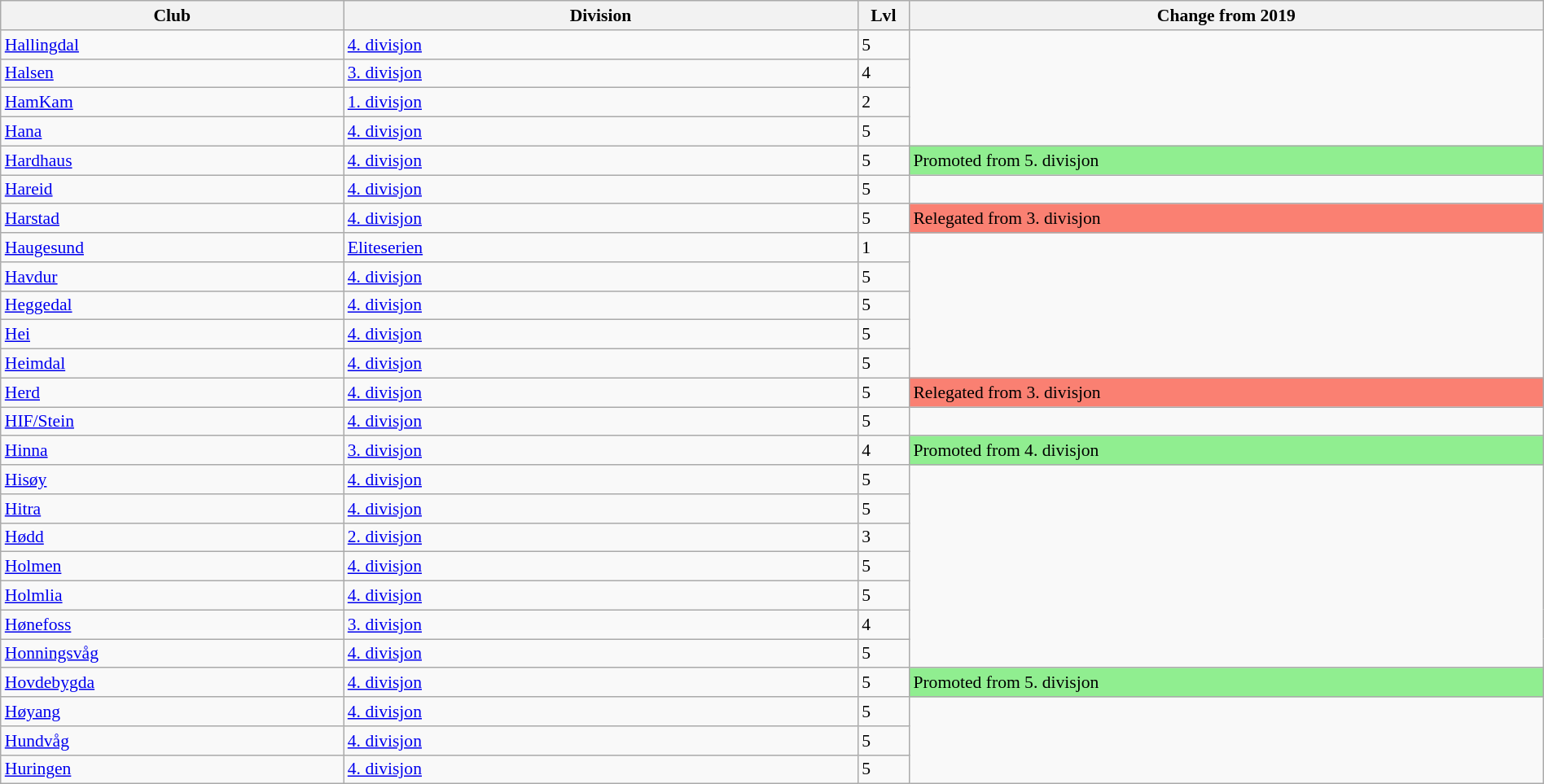<table class="wikitable sortable" width=100% style="font-size:90%">
<tr>
<th width=20%>Club</th>
<th width=30%>Division</th>
<th width=3%>Lvl</th>
<th width=37%>Change from 2019</th>
</tr>
<tr>
<td><a href='#'>Hallingdal</a></td>
<td><a href='#'>4. divisjon</a></td>
<td>5</td>
</tr>
<tr>
<td><a href='#'>Halsen</a></td>
<td><a href='#'>3. divisjon</a></td>
<td>4</td>
</tr>
<tr>
<td><a href='#'>HamKam</a></td>
<td><a href='#'>1. divisjon</a></td>
<td>2</td>
</tr>
<tr>
<td><a href='#'>Hana</a></td>
<td><a href='#'>4. divisjon</a></td>
<td>5</td>
</tr>
<tr>
<td><a href='#'>Hardhaus</a></td>
<td><a href='#'>4. divisjon</a></td>
<td>5</td>
<td style="background:lightgreen">Promoted from 5. divisjon</td>
</tr>
<tr>
<td><a href='#'>Hareid</a></td>
<td><a href='#'>4. divisjon</a></td>
<td>5</td>
</tr>
<tr>
<td><a href='#'>Harstad</a></td>
<td><a href='#'>4. divisjon</a></td>
<td>5</td>
<td style="background:salmon">Relegated from 3. divisjon</td>
</tr>
<tr>
<td><a href='#'>Haugesund</a></td>
<td><a href='#'>Eliteserien</a></td>
<td>1</td>
</tr>
<tr>
<td><a href='#'>Havdur</a></td>
<td><a href='#'>4. divisjon</a></td>
<td>5</td>
</tr>
<tr>
<td><a href='#'>Heggedal</a></td>
<td><a href='#'>4. divisjon</a></td>
<td>5</td>
</tr>
<tr>
<td><a href='#'>Hei</a></td>
<td><a href='#'>4. divisjon</a></td>
<td>5</td>
</tr>
<tr>
<td><a href='#'>Heimdal</a></td>
<td><a href='#'>4. divisjon</a></td>
<td>5</td>
</tr>
<tr>
<td><a href='#'>Herd</a></td>
<td><a href='#'>4. divisjon</a></td>
<td>5</td>
<td style="background:salmon">Relegated from 3. divisjon</td>
</tr>
<tr>
<td><a href='#'>HIF/Stein</a></td>
<td><a href='#'>4. divisjon</a></td>
<td>5</td>
</tr>
<tr>
<td><a href='#'>Hinna</a></td>
<td><a href='#'>3. divisjon</a></td>
<td>4</td>
<td style="background:lightgreen">Promoted from 4. divisjon</td>
</tr>
<tr>
<td><a href='#'>Hisøy</a></td>
<td><a href='#'>4. divisjon</a></td>
<td>5</td>
</tr>
<tr>
<td><a href='#'>Hitra</a></td>
<td><a href='#'>4. divisjon</a></td>
<td>5</td>
</tr>
<tr>
<td><a href='#'>Hødd</a></td>
<td><a href='#'>2. divisjon</a></td>
<td>3</td>
</tr>
<tr>
<td><a href='#'>Holmen</a></td>
<td><a href='#'>4. divisjon</a></td>
<td>5</td>
</tr>
<tr>
<td><a href='#'>Holmlia</a></td>
<td><a href='#'>4. divisjon</a></td>
<td>5</td>
</tr>
<tr>
<td><a href='#'>Hønefoss</a></td>
<td><a href='#'>3. divisjon</a></td>
<td>4</td>
</tr>
<tr>
<td><a href='#'>Honningsvåg</a></td>
<td><a href='#'>4. divisjon</a></td>
<td>5</td>
</tr>
<tr>
<td><a href='#'>Hovdebygda</a></td>
<td><a href='#'>4. divisjon</a></td>
<td>5</td>
<td style="background:lightgreen">Promoted from 5. divisjon</td>
</tr>
<tr>
<td><a href='#'>Høyang</a></td>
<td><a href='#'>4. divisjon</a></td>
<td>5</td>
</tr>
<tr>
<td><a href='#'>Hundvåg</a></td>
<td><a href='#'>4. divisjon</a></td>
<td>5</td>
</tr>
<tr>
<td><a href='#'>Huringen</a></td>
<td><a href='#'>4. divisjon</a></td>
<td>5</td>
</tr>
</table>
